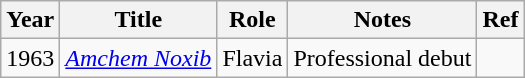<table class="wikitable">
<tr>
<th>Year</th>
<th>Title</th>
<th>Role</th>
<th>Notes</th>
<th>Ref</th>
</tr>
<tr>
<td>1963</td>
<td><em><a href='#'>Amchem Noxib</a></em></td>
<td>Flavia</td>
<td>Professional debut</td>
<td></td>
</tr>
</table>
